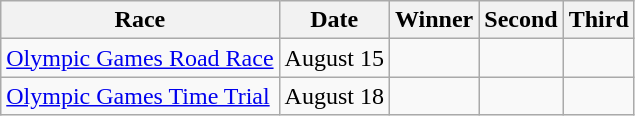<table class="wikitable">
<tr>
<th>Race</th>
<th>Date</th>
<th>Winner</th>
<th>Second</th>
<th>Third</th>
</tr>
<tr>
<td> <a href='#'>Olympic Games Road Race</a></td>
<td>August 15</td>
<td></td>
<td></td>
<td></td>
</tr>
<tr>
<td> <a href='#'>Olympic Games Time Trial</a></td>
<td>August 18</td>
<td></td>
<td></td>
<td></td>
</tr>
</table>
